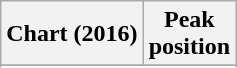<table class="wikitable sortable plainrowheaders">
<tr>
<th scope="col">Chart (2016)</th>
<th scope="col">Peak<br>position</th>
</tr>
<tr>
</tr>
<tr>
</tr>
<tr>
</tr>
</table>
